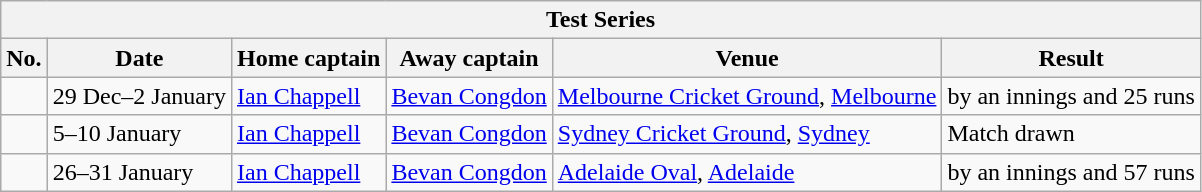<table class="wikitable">
<tr>
<th colspan="9">Test Series</th>
</tr>
<tr>
<th>No.</th>
<th>Date</th>
<th>Home captain</th>
<th>Away captain</th>
<th>Venue</th>
<th>Result</th>
</tr>
<tr>
<td></td>
<td>29 Dec–2 January</td>
<td><a href='#'>Ian Chappell</a></td>
<td><a href='#'>Bevan Congdon</a></td>
<td><a href='#'>Melbourne Cricket Ground</a>, <a href='#'>Melbourne</a></td>
<td> by an innings and 25 runs</td>
</tr>
<tr>
<td></td>
<td>5–10 January</td>
<td><a href='#'>Ian Chappell</a></td>
<td><a href='#'>Bevan Congdon</a></td>
<td><a href='#'>Sydney Cricket Ground</a>, <a href='#'>Sydney</a></td>
<td>Match drawn</td>
</tr>
<tr>
<td></td>
<td>26–31 January</td>
<td><a href='#'>Ian Chappell</a></td>
<td><a href='#'>Bevan Congdon</a></td>
<td><a href='#'>Adelaide Oval</a>, <a href='#'>Adelaide</a></td>
<td> by an innings and 57 runs</td>
</tr>
</table>
